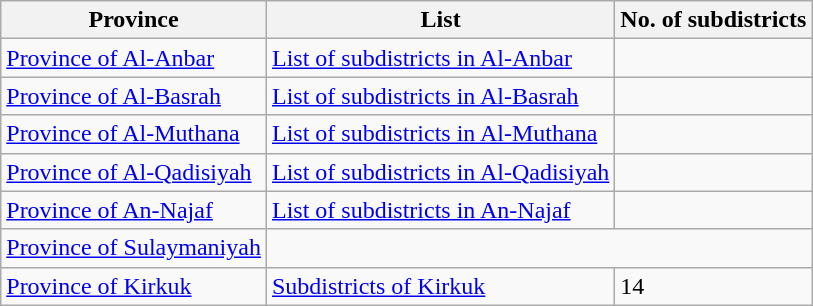<table class="wikitable">
<tr>
<th>Province</th>
<th>List</th>
<th>No. of subdistricts</th>
</tr>
<tr>
<td><a href='#'>Province of Al-Anbar</a></td>
<td><a href='#'>List of subdistricts in Al-Anbar</a></td>
<td></td>
</tr>
<tr>
<td><a href='#'>Province of Al-Basrah</a></td>
<td><a href='#'>List of subdistricts in Al-Basrah</a></td>
<td></td>
</tr>
<tr>
<td><a href='#'>Province of Al-Muthana</a></td>
<td><a href='#'>List of subdistricts in Al-Muthana</a></td>
<td></td>
</tr>
<tr>
<td><a href='#'>Province of Al-Qadisiyah</a></td>
<td><a href='#'>List of subdistricts in Al-Qadisiyah</a></td>
<td></td>
</tr>
<tr>
<td><a href='#'>Province of An-Najaf</a></td>
<td><a href='#'>List of subdistricts in An-Najaf</a></td>
<td></td>
</tr>
<tr>
<td><a href='#'>Province of Sulaymaniyah</a></td>
</tr>
<tr>
<td><a href='#'>Province of Kirkuk</a></td>
<td><a href='#'>Subdistricts of Kirkuk</a></td>
<td>14</td>
</tr>
</table>
